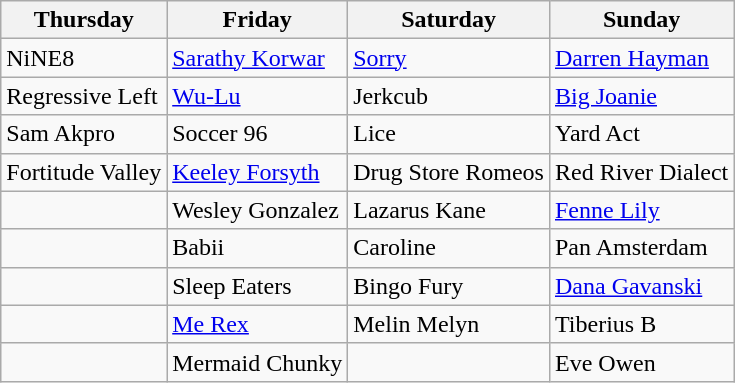<table class="wikitable">
<tr>
<th>Thursday</th>
<th>Friday</th>
<th>Saturday</th>
<th>Sunday</th>
</tr>
<tr>
<td>NiNE8</td>
<td><a href='#'>Sarathy Korwar</a></td>
<td><a href='#'>Sorry</a></td>
<td><a href='#'>Darren Hayman</a></td>
</tr>
<tr>
<td>Regressive Left</td>
<td><a href='#'>Wu-Lu</a></td>
<td>Jerkcub</td>
<td><a href='#'>Big Joanie</a></td>
</tr>
<tr>
<td>Sam Akpro</td>
<td>Soccer 96</td>
<td>Lice</td>
<td>Yard Act</td>
</tr>
<tr>
<td>Fortitude Valley</td>
<td><a href='#'>Keeley Forsyth</a></td>
<td>Drug Store Romeos</td>
<td>Red River Dialect</td>
</tr>
<tr>
<td></td>
<td>Wesley Gonzalez</td>
<td>Lazarus Kane</td>
<td><a href='#'>Fenne Lily</a></td>
</tr>
<tr>
<td></td>
<td>Babii</td>
<td>Caroline</td>
<td>Pan Amsterdam</td>
</tr>
<tr>
<td></td>
<td>Sleep Eaters</td>
<td>Bingo Fury</td>
<td><a href='#'>Dana Gavanski</a></td>
</tr>
<tr>
<td></td>
<td><a href='#'>Me Rex</a></td>
<td>Melin Melyn</td>
<td>Tiberius B</td>
</tr>
<tr>
<td></td>
<td>Mermaid Chunky</td>
<td></td>
<td>Eve Owen</td>
</tr>
</table>
